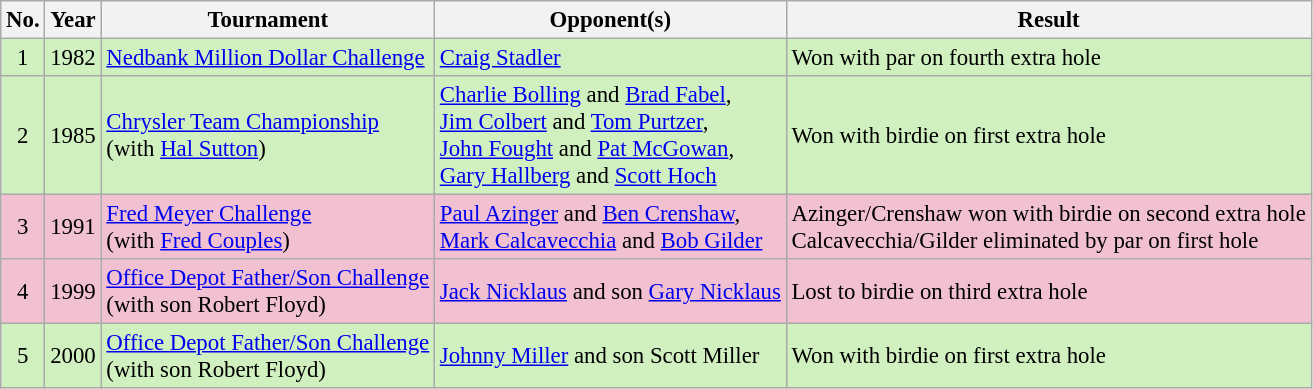<table class="wikitable" style="font-size:95%;">
<tr>
<th>No.</th>
<th>Year</th>
<th>Tournament</th>
<th>Opponent(s)</th>
<th>Result</th>
</tr>
<tr style="background:#D0F0C0;">
<td align=center>1</td>
<td>1982</td>
<td><a href='#'>Nedbank Million Dollar Challenge</a></td>
<td> <a href='#'>Craig Stadler</a></td>
<td>Won with par on fourth extra hole</td>
</tr>
<tr style="background:#D0F0C0;">
<td align=center>2</td>
<td>1985</td>
<td><a href='#'>Chrysler Team Championship</a><br>(with  <a href='#'>Hal Sutton</a>)</td>
<td> <a href='#'>Charlie Bolling</a> and  <a href='#'>Brad Fabel</a>,<br> <a href='#'>Jim Colbert</a> and  <a href='#'>Tom Purtzer</a>,<br> <a href='#'>John Fought</a> and  <a href='#'>Pat McGowan</a>,<br> <a href='#'>Gary Hallberg</a> and  <a href='#'>Scott Hoch</a></td>
<td>Won with birdie on first extra hole</td>
</tr>
<tr style="background:#F2C1D1;">
<td align=center>3</td>
<td>1991</td>
<td><a href='#'>Fred Meyer Challenge</a><br>(with  <a href='#'>Fred Couples</a>)</td>
<td> <a href='#'>Paul Azinger</a> and  <a href='#'>Ben Crenshaw</a>,<br> <a href='#'>Mark Calcavecchia</a> and  <a href='#'>Bob Gilder</a></td>
<td>Azinger/Crenshaw won with birdie on second extra hole<br>Calcavecchia/Gilder eliminated by par on first hole</td>
</tr>
<tr style="background:#F2C1D1;">
<td align=center>4</td>
<td>1999</td>
<td><a href='#'>Office Depot Father/Son Challenge</a><br>(with son Robert Floyd)</td>
<td> <a href='#'>Jack Nicklaus</a> and son <a href='#'>Gary Nicklaus</a></td>
<td>Lost to birdie on third extra hole</td>
</tr>
<tr style="background:#D0F0C0;">
<td align=center>5</td>
<td>2000</td>
<td><a href='#'>Office Depot Father/Son Challenge</a><br>(with son Robert Floyd)</td>
<td> <a href='#'>Johnny Miller</a> and son Scott Miller</td>
<td>Won with birdie on first extra hole</td>
</tr>
</table>
